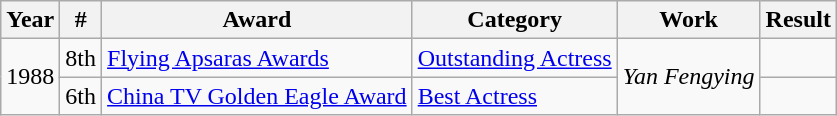<table class="wikitable sortable">
<tr>
<th>Year</th>
<th>#</th>
<th>Award</th>
<th>Category</th>
<th>Work</th>
<th>Result</th>
</tr>
<tr>
<td rowspan=2>1988</td>
<td>8th</td>
<td><a href='#'>Flying Apsaras Awards</a></td>
<td><a href='#'>Outstanding Actress</a></td>
<td rowspan=2><em>Yan Fengying</em></td>
<td></td>
</tr>
<tr>
<td>6th</td>
<td><a href='#'>China TV Golden Eagle Award</a></td>
<td><a href='#'>Best Actress</a></td>
<td></td>
</tr>
</table>
